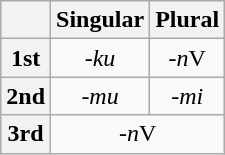<table class="wikitable" style="text-align: center">
<tr>
<th></th>
<th>Singular</th>
<th>Plural</th>
</tr>
<tr>
<th>1st</th>
<td><em>-ku</em></td>
<td><em>-n</em>V</td>
</tr>
<tr>
<th>2nd</th>
<td><em>-mu</em></td>
<td><em>-mi</em></td>
</tr>
<tr>
<th>3rd</th>
<td colspan="2"><em>-n</em>V</td>
</tr>
</table>
